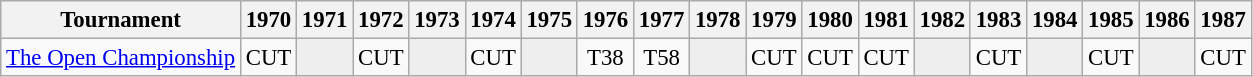<table class="wikitable" style="font-size:95%;text-align:center;">
<tr>
<th>Tournament</th>
<th>1970</th>
<th>1971</th>
<th>1972</th>
<th>1973</th>
<th>1974</th>
<th>1975</th>
<th>1976</th>
<th>1977</th>
<th>1978</th>
<th>1979</th>
<th>1980</th>
<th>1981</th>
<th>1982</th>
<th>1983</th>
<th>1984</th>
<th>1985</th>
<th>1986</th>
<th>1987</th>
</tr>
<tr>
<td align=left><a href='#'>The Open Championship</a></td>
<td>CUT</td>
<td style="background:#eeeeee;"></td>
<td>CUT</td>
<td style="background:#eeeeee;"></td>
<td>CUT</td>
<td style="background:#eeeeee;"></td>
<td>T38</td>
<td>T58</td>
<td style="background:#eeeeee;"></td>
<td>CUT</td>
<td>CUT</td>
<td>CUT</td>
<td style="background:#eeeeee;"></td>
<td>CUT</td>
<td style="background:#eeeeee;"></td>
<td>CUT</td>
<td style="background:#eeeeee;"></td>
<td>CUT</td>
</tr>
</table>
